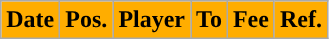<table class="wikitable plainrowheaders sortable">
<tr>
<th style="background:#FFAD00; color:#000000;">Date</th>
<th style="background:#FFAD00; color:#000000;">Pos.</th>
<th style="background:#FFAD00; color:#000000;">Player</th>
<th style="background:#FFAD00; color:#000000;">To</th>
<th style="background:#FFAD00; color:#000000;">Fee</th>
<th style="background:#FFAD00; color:#000000;">Ref.</th>
</tr>
</table>
